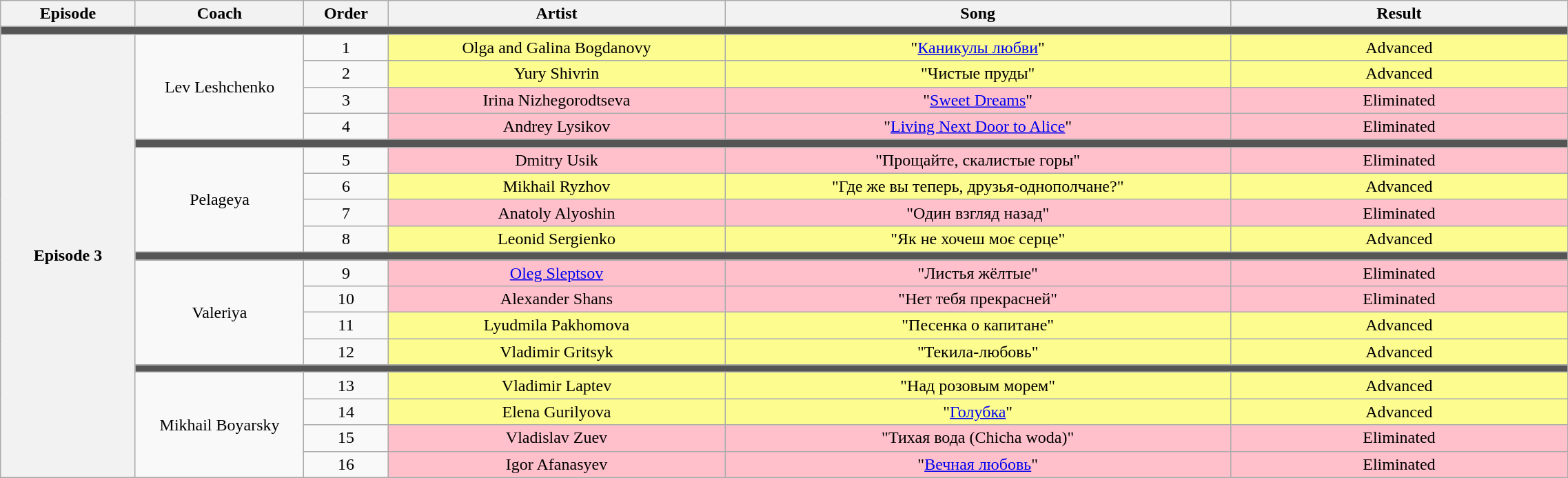<table class="wikitable" style="text-align: center; width:120%;">
<tr>
<th style="width:08%;">Episode</th>
<th style="width:10%;">Coach</th>
<th style="width:05%;">Order</th>
<th style="width:20%;">Artist</th>
<th style="width:30%;">Song</th>
<th style="width:20%;">Result</th>
</tr>
<tr>
<td colspan=6 style="background:#555;"></td>
</tr>
<tr>
<th rowspan=20>Episode 3 <br> </th>
<td rowspan=4>Lev Leshchenko</td>
<td>1</td>
<td style="background:#fdfc8f;">Olga and Galina Bogdanovy</td>
<td style="background:#fdfc8f;">"<a href='#'>Каникулы любви</a>"</td>
<td style="background:#fdfc8f;">Advanced</td>
</tr>
<tr>
<td>2</td>
<td style="background:#fdfc8f;">Yury Shivrin</td>
<td style="background:#fdfc8f;">"Чистые пруды"</td>
<td style="background:#fdfc8f;">Advanced</td>
</tr>
<tr>
<td>3</td>
<td style="background:pink;">Irina Nizhegorodtseva</td>
<td style="background:pink;">"<a href='#'>Sweet Dreams</a>"</td>
<td style="background:pink;">Eliminated</td>
</tr>
<tr>
<td>4</td>
<td style="background:pink;">Andrey Lysikov</td>
<td style="background:pink;">"<a href='#'>Living Next Door to Alice</a>"</td>
<td style="background:pink;">Eliminated</td>
</tr>
<tr>
<td colspan=6 style="background:#555555;"></td>
</tr>
<tr>
<td rowspan=4>Pelageya</td>
<td>5</td>
<td style="background:pink;">Dmitry Usik</td>
<td style="background:pink;">"Прощайте, скалистые горы"</td>
<td style="background:pink;">Eliminated</td>
</tr>
<tr>
<td>6</td>
<td style="background:#fdfc8f;">Mikhail Ryzhov</td>
<td style="background:#fdfc8f;">"Где же вы теперь, друзья-однополчане?"</td>
<td style="background:#fdfc8f;">Advanced</td>
</tr>
<tr>
<td>7</td>
<td style="background:pink;">Anatoly Alyoshin</td>
<td style="background:pink;">"Один взгляд назад"</td>
<td style="background:pink;">Eliminated</td>
</tr>
<tr>
<td>8</td>
<td style="background:#fdfc8f;">Leonid Sergienko</td>
<td style="background:#fdfc8f;">"Як не хочеш моє серце"</td>
<td style="background:#fdfc8f;">Advanced</td>
</tr>
<tr>
<td colspan=6 style="background:#555555;"></td>
</tr>
<tr>
<td rowspan=4>Valeriya</td>
<td>9</td>
<td style="background:pink;"><a href='#'>Oleg Sleptsov</a></td>
<td style="background:pink;">"Листья жёлтые"</td>
<td style="background:pink;">Eliminated</td>
</tr>
<tr>
<td>10</td>
<td style="background:pink;">Alexander Shans</td>
<td style="background:pink;">"Нет тебя прекрасней"</td>
<td style="background:pink;">Eliminated</td>
</tr>
<tr>
<td>11</td>
<td style="background:#fdfc8f;">Lyudmila Pakhomova</td>
<td style="background:#fdfc8f;">"Песенка о капитане"</td>
<td style="background:#fdfc8f;">Advanced</td>
</tr>
<tr>
<td>12</td>
<td style="background:#fdfc8f;">Vladimir Gritsyk</td>
<td style="background:#fdfc8f;">"Текила-любовь"</td>
<td style="background:#fdfc8f;">Advanced</td>
</tr>
<tr>
<td colspan=6 style="background:#555555;"></td>
</tr>
<tr>
<td rowspan=4>Mikhail Boyarsky</td>
<td>13</td>
<td style="background:#fdfc8f;">Vladimir Laptev</td>
<td style="background:#fdfc8f;">"Над розовым морем"</td>
<td style="background:#fdfc8f;">Advanced</td>
</tr>
<tr>
<td>14</td>
<td style="background:#fdfc8f;">Elena Gurilyova</td>
<td style="background:#fdfc8f;">"<a href='#'>Голубка</a>"</td>
<td style="background:#fdfc8f;">Advanced</td>
</tr>
<tr>
<td>15</td>
<td style="background:pink;">Vladislav Zuev</td>
<td style="background:pink;">"Тихая вода (Chicha woda)"</td>
<td style="background:pink;">Eliminated</td>
</tr>
<tr>
<td>16</td>
<td style="background:pink;">Igor Afanasyev</td>
<td style="background:pink;">"<a href='#'>Вечная любовь</a>"</td>
<td style="background:pink;">Eliminated</td>
</tr>
</table>
